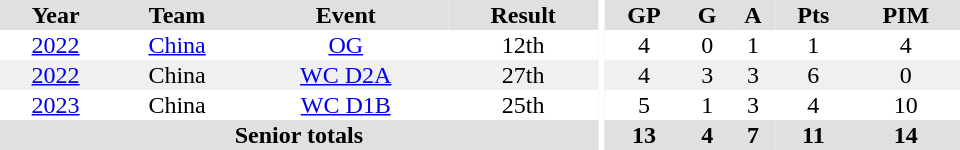<table border="0" cellpadding="1" cellspacing="0" ID="Table3" style="text-align:center; width:40em">
<tr ALIGN="center" bgcolor="#e0e0e0">
<th>Year</th>
<th>Team</th>
<th>Event</th>
<th>Result</th>
<th rowspan="99" bgcolor="#ffffff"></th>
<th>GP</th>
<th>G</th>
<th>A</th>
<th>Pts</th>
<th>PIM</th>
</tr>
<tr>
<td><a href='#'>2022</a></td>
<td><a href='#'>China</a></td>
<td><a href='#'>OG</a></td>
<td>12th</td>
<td>4</td>
<td>0</td>
<td>1</td>
<td>1</td>
<td>4</td>
</tr>
<tr bgcolor="#f0f0f0">
<td><a href='#'>2022</a></td>
<td>China</td>
<td><a href='#'>WC D2A</a></td>
<td>27th</td>
<td>4</td>
<td>3</td>
<td>3</td>
<td>6</td>
<td>0</td>
</tr>
<tr>
<td><a href='#'>2023</a></td>
<td>China</td>
<td><a href='#'>WC D1B</a></td>
<td>25th</td>
<td>5</td>
<td>1</td>
<td>3</td>
<td>4</td>
<td>10</td>
</tr>
<tr bgcolor="#e0e0e0">
<th colspan="4">Senior totals</th>
<th>13</th>
<th>4</th>
<th>7</th>
<th>11</th>
<th>14</th>
</tr>
</table>
